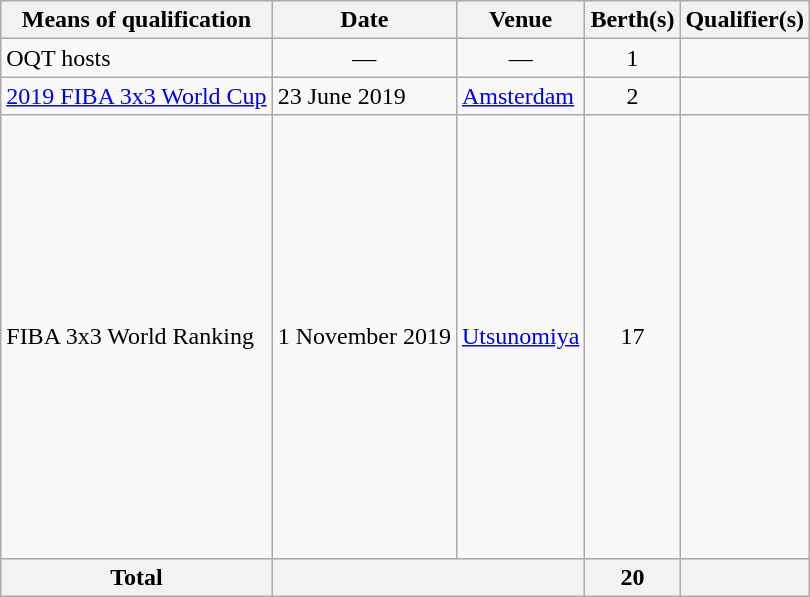<table class="wikitable">
<tr>
<th>Means of qualification</th>
<th>Date</th>
<th>Venue</th>
<th>Berth(s)</th>
<th>Qualifier(s)</th>
</tr>
<tr>
<td>OQT hosts</td>
<td align=center>—</td>
<td align=center>—</td>
<td style="text-align:center;">1</td>
<td></td>
</tr>
<tr>
<td><a href='#'>2019 FIBA 3x3 World Cup</a></td>
<td>23 June 2019</td>
<td> <a href='#'>Amsterdam</a></td>
<td style="text-align:center;">2</td>
<td> <br> </td>
</tr>
<tr>
<td>FIBA 3x3 World Ranking</td>
<td>1 November 2019</td>
<td align=center> <a href='#'>Utsunomiya</a></td>
<td style="text-align:center;">17</td>
<td> <br>  <br>  <br>  <br>  <br>  <br>  <br>  <br>  <br>  <br>  <br>  <br>  <br>  <br>  <br>  <br> </td>
</tr>
<tr>
<th>Total</th>
<th colspan="2"></th>
<th>20</th>
<th></th>
</tr>
</table>
